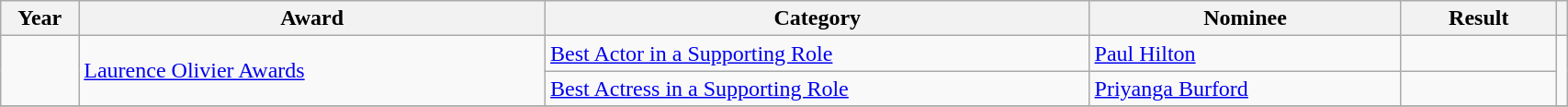<table class="wikitable" width="90%">
<tr>
<th width="5%">Year</th>
<th width="30%">Award</th>
<th width="35%">Category</th>
<th width="20%">Nominee</th>
<th width="10%">Result</th>
<th class=unsortable></th>
</tr>
<tr>
<td rowspan=2></td>
<td rowspan=2><a href='#'>Laurence Olivier Awards</a></td>
<td><a href='#'>Best Actor in a Supporting Role</a></td>
<td><a href='#'>Paul Hilton</a></td>
<td></td>
<td rowspan=2></td>
</tr>
<tr>
<td><a href='#'>Best Actress in a Supporting Role</a></td>
<td><a href='#'>Priyanga Burford</a></td>
<td></td>
</tr>
<tr>
</tr>
</table>
